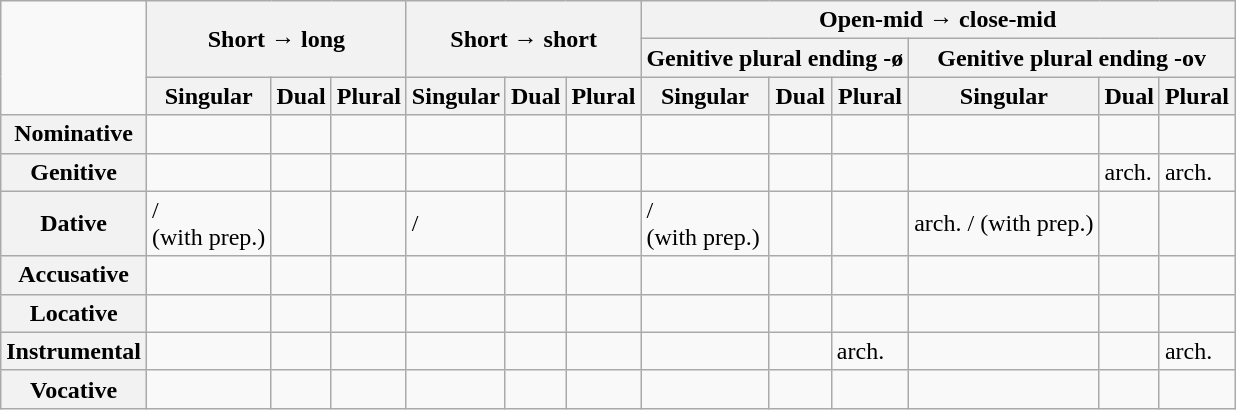<table class="wikitable">
<tr>
<td rowspan="3"></td>
<th colspan="3" rowspan="2">Short → long</th>
<th colspan="3" rowspan="2">Short → short</th>
<th colspan="6">Open-mid → close-mid</th>
</tr>
<tr>
<th colspan="3">Genitive plural ending -ø</th>
<th colspan="3">Genitive plural ending -ov</th>
</tr>
<tr>
<th>Singular</th>
<th>Dual</th>
<th>Plural</th>
<th>Singular</th>
<th>Dual</th>
<th>Plural</th>
<th>Singular</th>
<th>Dual</th>
<th>Plural</th>
<th>Singular</th>
<th>Dual</th>
<th>Plural</th>
</tr>
<tr>
<th>Nominative</th>
<td></td>
<td></td>
<td></td>
<td></td>
<td></td>
<td></td>
<td></td>
<td></td>
<td></td>
<td></td>
<td></td>
<td></td>
</tr>
<tr>
<th>Genitive</th>
<td></td>
<td></td>
<td></td>
<td></td>
<td></td>
<td></td>
<td></td>
<td></td>
<td></td>
<td></td>
<td>arch. </td>
<td>arch. </td>
</tr>
<tr>
<th>Dative</th>
<td> /<br> (with prep.)</td>
<td></td>
<td></td>
<td> /<br></td>
<td></td>
<td></td>
<td> /<br> (with prep.)</td>
<td></td>
<td></td>
<td>arch.  /  (with prep.)</td>
<td></td>
<td></td>
</tr>
<tr>
<th>Accusative</th>
<td></td>
<td></td>
<td></td>
<td></td>
<td></td>
<td></td>
<td></td>
<td></td>
<td></td>
<td></td>
<td></td>
<td></td>
</tr>
<tr>
<th>Locative</th>
<td></td>
<td></td>
<td></td>
<td></td>
<td></td>
<td></td>
<td></td>
<td></td>
<td></td>
<td></td>
<td></td>
<td></td>
</tr>
<tr>
<th>Instrumental</th>
<td></td>
<td></td>
<td></td>
<td></td>
<td></td>
<td></td>
<td></td>
<td></td>
<td>arch. </td>
<td></td>
<td></td>
<td>arch. </td>
</tr>
<tr>
<th>Vocative</th>
<td></td>
<td></td>
<td></td>
<td></td>
<td></td>
<td></td>
<td></td>
<td></td>
<td></td>
<td></td>
<td></td>
<td></td>
</tr>
</table>
